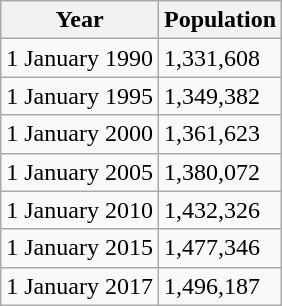<table class="wikitable">
<tr>
<th>Year</th>
<th>Population</th>
</tr>
<tr>
<td>1 January 1990</td>
<td>1,331,608</td>
</tr>
<tr>
<td>1 January 1995</td>
<td>1,349,382</td>
</tr>
<tr>
<td>1 January 2000</td>
<td>1,361,623</td>
</tr>
<tr>
<td>1 January 2005</td>
<td>1,380,072</td>
</tr>
<tr>
<td>1 January 2010</td>
<td>1,432,326</td>
</tr>
<tr>
<td>1 January 2015</td>
<td>1,477,346</td>
</tr>
<tr>
<td>1 January 2017</td>
<td>1,496,187</td>
</tr>
</table>
